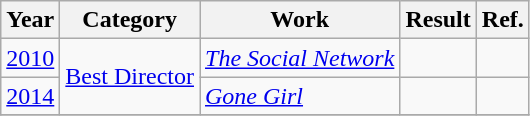<table class="wikitable plainrowheaders">
<tr>
<th scope="col">Year</th>
<th scope="col">Category</th>
<th scope="col">Work</th>
<th scope="col">Result</th>
<th scope="col">Ref.</th>
</tr>
<tr>
<td style="text-align:center"><a href='#'>2010</a></td>
<td rowspan=2><a href='#'>Best Director</a></td>
<td><em><a href='#'>The Social Network</a></em></td>
<td></td>
<td></td>
</tr>
<tr>
<td style="text-align:center"><a href='#'>2014</a></td>
<td><em><a href='#'>Gone Girl</a></em></td>
<td></td>
<td style="text-align:center"></td>
</tr>
<tr>
</tr>
</table>
